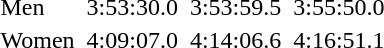<table>
<tr>
<td align="left">Men</td>
<td></td>
<td>3:53:30.0</td>
<td></td>
<td>3:53:59.5</td>
<td></td>
<td>3:55:50.0</td>
</tr>
<tr>
<td align="left">Women</td>
<td></td>
<td>4:09:07.0</td>
<td></td>
<td>4:14:06.6</td>
<td></td>
<td>4:16:51.1</td>
</tr>
</table>
